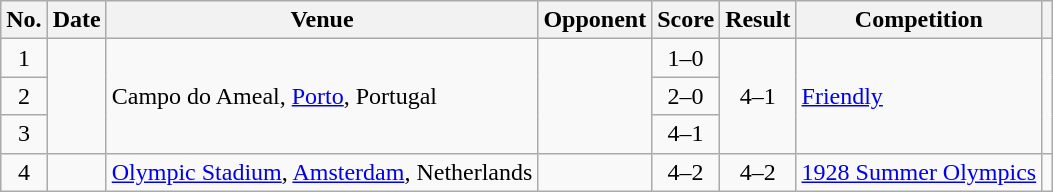<table class="wikitable sortable">
<tr>
<th scope="col">No.</th>
<th scope="col">Date</th>
<th scope="col">Venue</th>
<th scope="col">Opponent</th>
<th scope="col">Score</th>
<th scope="col">Result</th>
<th scope="col">Competition</th>
<th scope="col" class="unsortable"></th>
</tr>
<tr>
<td style="text-align:center">1</td>
<td rowspan="3"></td>
<td rowspan="3">Campo do Ameal, <a href='#'>Porto</a>, Portugal</td>
<td rowspan="3"></td>
<td style="text-align:center">1–0</td>
<td rowspan="3" style="text-align:center">4–1</td>
<td rowspan="3"><a href='#'>Friendly</a></td>
<td rowspan="3"></td>
</tr>
<tr>
<td style="text-align:center">2</td>
<td style="text-align:center">2–0</td>
</tr>
<tr>
<td style="text-align:center">3</td>
<td style="text-align:center">4–1</td>
</tr>
<tr>
<td style="text-align:center">4</td>
<td></td>
<td><a href='#'>Olympic Stadium</a>, <a href='#'>Amsterdam</a>, Netherlands</td>
<td></td>
<td style="text-align:center">4–2</td>
<td style="text-align:center">4–2</td>
<td><a href='#'>1928 Summer Olympics</a></td>
<td></td>
</tr>
</table>
